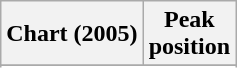<table class="wikitable plainrowheaders sortable">
<tr>
<th scope="col">Chart (2005)</th>
<th scope="col">Peak<br>position</th>
</tr>
<tr>
</tr>
<tr>
</tr>
<tr>
</tr>
<tr>
</tr>
</table>
